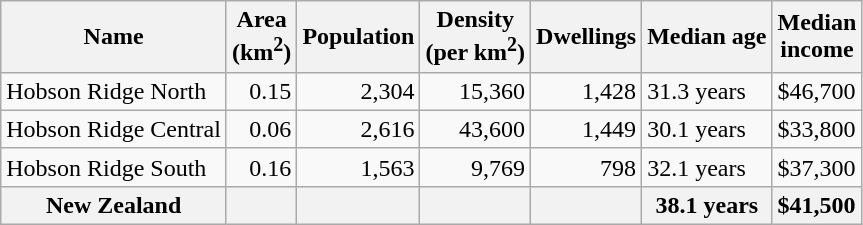<table class="wikitable">
<tr>
<th>Name</th>
<th>Area<br>(km<sup>2</sup>)</th>
<th>Population</th>
<th>Density<br>(per km<sup>2</sup>)</th>
<th>Dwellings</th>
<th>Median age</th>
<th>Median<br>income</th>
</tr>
<tr>
<td>Hobson Ridge North</td>
<td style="text-align:right;">0.15</td>
<td style="text-align:right;">2,304</td>
<td style="text-align:right;">15,360</td>
<td style="text-align:right;">1,428</td>
<td>31.3 years</td>
<td>$46,700</td>
</tr>
<tr>
<td>Hobson Ridge Central</td>
<td style="text-align:right;">0.06</td>
<td style="text-align:right;">2,616</td>
<td style="text-align:right;">43,600</td>
<td style="text-align:right;">1,449</td>
<td>30.1 years</td>
<td>$33,800</td>
</tr>
<tr>
<td>Hobson Ridge South</td>
<td style="text-align:right;">0.16</td>
<td style="text-align:right;">1,563</td>
<td style="text-align:right;">9,769</td>
<td style="text-align:right;">798</td>
<td>32.1 years</td>
<td>$37,300</td>
</tr>
<tr>
<th>New Zealand</th>
<th></th>
<th></th>
<th></th>
<th></th>
<th>38.1 years</th>
<th style="text-align:left;">$41,500</th>
</tr>
</table>
